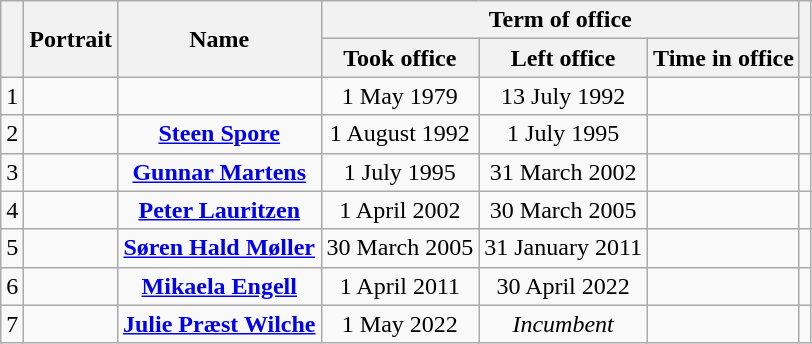<table class="wikitable" style="text-align:center">
<tr>
<th rowspan=2></th>
<th rowspan=2>Portrait</th>
<th rowspan=2>Name<br></th>
<th colspan=3>Term of office</th>
<th rowspan=2></th>
</tr>
<tr>
<th>Took office</th>
<th>Left office</th>
<th>Time in office</th>
</tr>
<tr>
<td>1</td>
<td></td>
<td><strong></strong><br></td>
<td>1 May 1979</td>
<td>13 July 1992</td>
<td></td>
<td></td>
</tr>
<tr>
<td>2</td>
<td></td>
<td><strong><a href='#'>Steen Spore</a></strong><br></td>
<td>1 August 1992</td>
<td>1 July 1995</td>
<td></td>
<td></td>
</tr>
<tr>
<td>3</td>
<td></td>
<td><strong><a href='#'>Gunnar Martens</a></strong><br></td>
<td>1 July 1995</td>
<td>31 March 2002</td>
<td></td>
<td></td>
</tr>
<tr>
<td>4</td>
<td></td>
<td><strong><a href='#'>Peter Lauritzen</a></strong><br></td>
<td>1 April 2002</td>
<td>30 March 2005</td>
<td></td>
<td></td>
</tr>
<tr>
<td>5</td>
<td></td>
<td><strong><a href='#'>Søren Hald Møller</a></strong><br></td>
<td>30 March 2005</td>
<td>31 January 2011</td>
<td></td>
<td></td>
</tr>
<tr>
<td>6</td>
<td></td>
<td><strong><a href='#'>Mikaela Engell</a></strong><br></td>
<td>1 April 2011</td>
<td>30 April 2022</td>
<td></td>
<td></td>
</tr>
<tr>
<td>7</td>
<td></td>
<td><strong><a href='#'>Julie Præst Wilche</a></strong><br></td>
<td>1 May 2022</td>
<td><em>Incumbent</em></td>
<td></td>
</tr>
</table>
